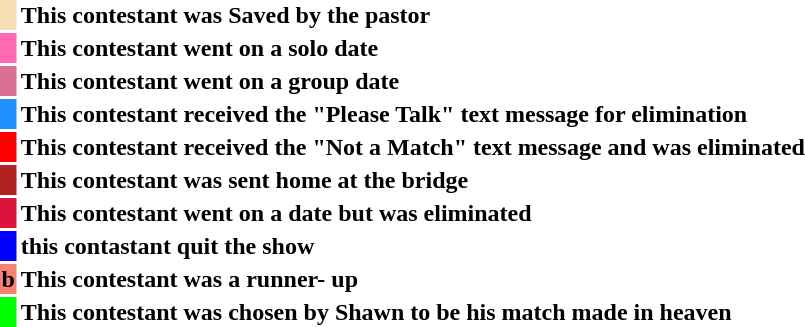<table class="" style="text-align:center">
<tr>
<th style="background-color:wheat;"></th>
<th style="text-align:left;">This contestant was Saved by the pastor</th>
</tr>
<tr>
<th style="background-color:hotpink;"></th>
<th style="text-align:left;">This contestant went on a solo date</th>
</tr>
<tr>
<th style="background-color:palevioletred;"></th>
<th style="text-align:left;">This contestant went on a group date</th>
</tr>
<tr>
<th style="background-color:dodgerblue;"></th>
<th style="text-align:left;">This contestant received the "Please Talk" text message for elimination</th>
</tr>
<tr>
<th style="background-color:red;"></th>
<th style="text-align:left;font-weight:bold;">This contestant received the "Not a Match" text message and was eliminated</th>
</tr>
<tr>
<th style="background-color:firebrick;"></th>
<th style="text-align:left;">This contestant was sent home at the bridge</th>
</tr>
<tr>
<th style="background-color:crimson;"></th>
<th style="text-align:left;font-weight:bold;">This contestant went on a date but was eliminated</th>
</tr>
<tr>
<th style="background-color:blue;"></th>
<th style="text-align:left;font-weight:bold;">this contastant quit the show</th>
</tr>
<tr>
<th style="background-color:salmon;">b</th>
<th style="text-align:left;">This contestant was a runner- up</th>
</tr>
<tr>
<th style="background-color:lime;"></th>
<th style="text-align:left;">This contestant was chosen by Shawn to be his match made in heaven</th>
</tr>
</table>
